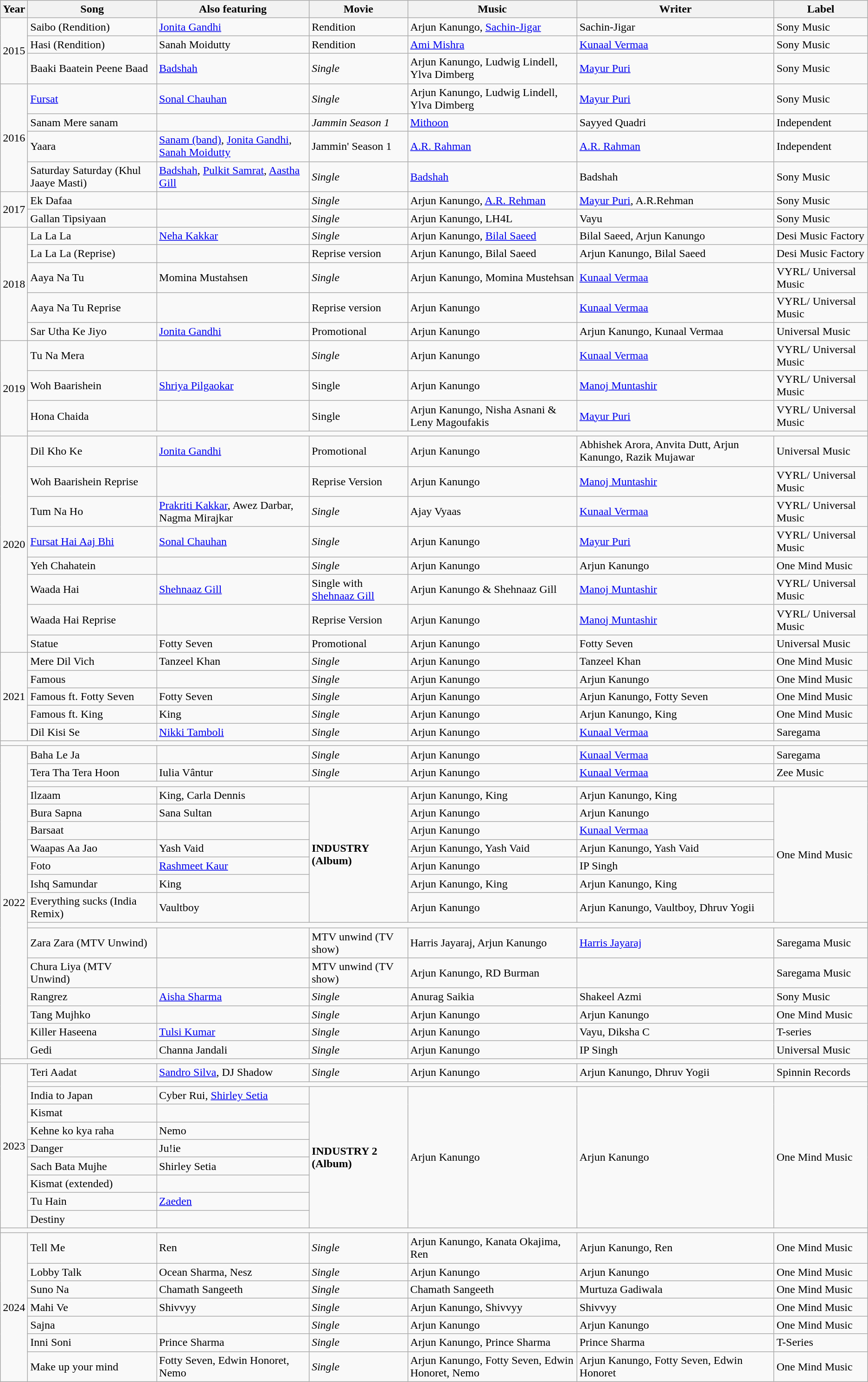<table class="wikitable">
<tr>
<th>Year</th>
<th>Song</th>
<th>Also featuring</th>
<th>Movie</th>
<th>Music</th>
<th>Writer</th>
<th>Label</th>
</tr>
<tr>
<td rowspan="3">2015</td>
<td>Saibo (Rendition)</td>
<td><a href='#'>Jonita Gandhi</a></td>
<td>Rendition</td>
<td>Arjun Kanungo, <a href='#'>Sachin-Jigar</a></td>
<td>Sachin-Jigar</td>
<td>Sony Music</td>
</tr>
<tr>
<td>Hasi (Rendition)</td>
<td>Sanah Moidutty</td>
<td>Rendition</td>
<td><a href='#'>Ami Mishra</a></td>
<td><a href='#'>Kunaal Vermaa</a></td>
<td>Sony Music</td>
</tr>
<tr>
<td>Baaki Baatein Peene Baad</td>
<td><a href='#'>Badshah</a></td>
<td><em>Single</em></td>
<td>Arjun Kanungo, Ludwig Lindell, Ylva Dimberg</td>
<td><a href='#'>Mayur Puri</a></td>
<td>Sony Music</td>
</tr>
<tr>
<td rowspan="4">2016</td>
<td><a href='#'>Fursat</a></td>
<td><a href='#'>Sonal Chauhan</a></td>
<td><em>Single</em></td>
<td>Arjun Kanungo, Ludwig Lindell, Ylva Dimberg</td>
<td><a href='#'>Mayur Puri</a></td>
<td>Sony Music</td>
</tr>
<tr>
<td>Sanam Mere sanam</td>
<td></td>
<td><em>Jammin Season 1</em></td>
<td><a href='#'>Mithoon</a></td>
<td>Sayyed Quadri</td>
<td>Independent</td>
</tr>
<tr>
<td>Yaara</td>
<td><a href='#'>Sanam (band)</a>, <a href='#'>Jonita Gandhi</a>, <a href='#'>Sanah Moidutty</a></td>
<td>Jammin' Season 1</td>
<td><a href='#'>A.R. Rahman</a></td>
<td><a href='#'>A.R. Rahman</a></td>
<td>Independent</td>
</tr>
<tr>
<td>Saturday Saturday (Khul Jaaye Masti)</td>
<td><a href='#'>Badshah</a>, <a href='#'>Pulkit Samrat</a>, <a href='#'>Aastha Gill</a></td>
<td><em>Single</em></td>
<td><a href='#'>Badshah</a></td>
<td>Badshah</td>
<td>Sony Music</td>
</tr>
<tr>
<td rowspan="2">2017</td>
<td>Ek Dafaa</td>
<td></td>
<td><em>Single</em></td>
<td>Arjun Kanungo, <a href='#'>A.R. Rehman</a></td>
<td><a href='#'>Mayur Puri</a>, A.R.Rehman</td>
<td>Sony Music</td>
</tr>
<tr>
<td>Gallan Tipsiyaan</td>
<td></td>
<td><em>Single</em></td>
<td>Arjun Kanungo, LH4L</td>
<td>Vayu</td>
<td>Sony Music</td>
</tr>
<tr>
<td rowspan="5">2018</td>
<td>La La La</td>
<td><a href='#'>Neha Kakkar</a></td>
<td><em>Single</em></td>
<td>Arjun Kanungo, <a href='#'>Bilal Saeed</a></td>
<td>Bilal Saeed, Arjun Kanungo</td>
<td>Desi Music Factory</td>
</tr>
<tr>
<td>La La La (Reprise)</td>
<td></td>
<td>Reprise version</td>
<td>Arjun Kanungo, Bilal Saeed</td>
<td>Arjun Kanungo, Bilal Saeed</td>
<td>Desi Music Factory</td>
</tr>
<tr>
<td>Aaya Na Tu</td>
<td>Momina Mustahsen</td>
<td><em>Single</em></td>
<td>Arjun Kanungo, Momina Mustehsan</td>
<td><a href='#'>Kunaal Vermaa</a></td>
<td>VYRL/ Universal Music</td>
</tr>
<tr>
<td>Aaya Na Tu Reprise</td>
<td></td>
<td>Reprise version</td>
<td>Arjun Kanungo</td>
<td><a href='#'>Kunaal Vermaa</a></td>
<td>VYRL/ Universal Music</td>
</tr>
<tr>
<td>Sar Utha Ke Jiyo</td>
<td><a href='#'>Jonita Gandhi</a></td>
<td>Promotional</td>
<td>Arjun Kanungo</td>
<td>Arjun Kanungo, Kunaal Vermaa</td>
<td>Universal Music</td>
</tr>
<tr>
<td rowspan="4">2019</td>
<td>Tu Na Mera</td>
<td></td>
<td><em>Single</em></td>
<td>Arjun Kanungo</td>
<td><a href='#'>Kunaal Vermaa</a></td>
<td>VYRL/ Universal Music</td>
</tr>
<tr>
<td>Woh Baarishein</td>
<td><a href='#'>Shriya Pilgaokar</a></td>
<td>Single</td>
<td>Arjun Kanungo</td>
<td><a href='#'>Manoj Muntashir</a></td>
<td>VYRL/ Universal Music</td>
</tr>
<tr>
<td>Hona Chaida</td>
<td></td>
<td>Single</td>
<td>Arjun Kanungo, Nisha Asnani & Leny Magoufakis</td>
<td><a href='#'>Mayur Puri</a></td>
<td>VYRL/ Universal Music</td>
</tr>
<tr>
<td colspan="6"></td>
</tr>
<tr>
<td rowspan="8">2020</td>
<td>Dil Kho Ke</td>
<td><a href='#'>Jonita Gandhi</a></td>
<td>Promotional</td>
<td>Arjun Kanungo</td>
<td>Abhishek Arora, Anvita Dutt, Arjun Kanungo, Razik Mujawar</td>
<td>Universal Music</td>
</tr>
<tr>
<td>Woh Baarishein Reprise</td>
<td></td>
<td>Reprise Version</td>
<td>Arjun Kanungo</td>
<td><a href='#'>Manoj Muntashir</a></td>
<td>VYRL/ Universal Music</td>
</tr>
<tr>
<td>Tum Na Ho</td>
<td><a href='#'>Prakriti Kakkar</a>, Awez Darbar, Nagma Mirajkar</td>
<td><em>Single</em></td>
<td>Ajay Vyaas</td>
<td><a href='#'>Kunaal Vermaa</a></td>
<td>VYRL/ Universal Music</td>
</tr>
<tr>
<td><a href='#'>Fursat Hai Aaj Bhi</a></td>
<td><a href='#'>Sonal Chauhan</a></td>
<td><em>Single</em></td>
<td>Arjun Kanungo</td>
<td><a href='#'>Mayur Puri</a></td>
<td>VYRL/ Universal Music</td>
</tr>
<tr>
<td>Yeh Chahatein</td>
<td></td>
<td><em>Single</em></td>
<td>Arjun Kanungo</td>
<td>Arjun Kanungo</td>
<td>One Mind Music</td>
</tr>
<tr>
<td>Waada Hai</td>
<td><a href='#'>Shehnaaz Gill</a></td>
<td>Single with <a href='#'>Shehnaaz Gill</a></td>
<td>Arjun Kanungo & Shehnaaz Gill</td>
<td><a href='#'>Manoj Muntashir</a></td>
<td>VYRL/ Universal Music</td>
</tr>
<tr>
<td>Waada Hai Reprise</td>
<td></td>
<td>Reprise Version</td>
<td>Arjun Kanungo</td>
<td><a href='#'>Manoj Muntashir</a></td>
<td>VYRL/ Universal Music</td>
</tr>
<tr>
<td>Statue</td>
<td>Fotty Seven</td>
<td>Promotional</td>
<td>Arjun Kanungo</td>
<td>Fotty Seven</td>
<td>Universal Music</td>
</tr>
<tr>
<td rowspan="5">2021</td>
<td>Mere Dil Vich</td>
<td>Tanzeel Khan</td>
<td><em>Single</em></td>
<td>Arjun Kanungo</td>
<td>Tanzeel Khan</td>
<td>One Mind Music</td>
</tr>
<tr>
<td>Famous</td>
<td></td>
<td><em>Single</em></td>
<td>Arjun Kanungo</td>
<td>Arjun Kanungo</td>
<td>One Mind Music</td>
</tr>
<tr>
<td>Famous ft. Fotty Seven</td>
<td>Fotty Seven</td>
<td><em>Single</em></td>
<td>Arjun Kanungo</td>
<td>Arjun Kanungo, Fotty Seven</td>
<td>One Mind Music</td>
</tr>
<tr>
<td>Famous ft. King</td>
<td>King</td>
<td><em>Single</em></td>
<td>Arjun Kanungo</td>
<td>Arjun Kanungo, King</td>
<td>One Mind Music</td>
</tr>
<tr>
<td>Dil Kisi Se</td>
<td><a href='#'>Nikki Tamboli</a></td>
<td><em>Single</em></td>
<td>Arjun Kanungo</td>
<td><a href='#'>Kunaal Vermaa</a></td>
<td>Saregama</td>
</tr>
<tr>
<td colspan="7"></td>
</tr>
<tr>
<td rowspan="17">2022</td>
<td>Baha Le Ja</td>
<td></td>
<td><em>Single</em></td>
<td>Arjun Kanungo</td>
<td><a href='#'>Kunaal Vermaa</a></td>
<td>Saregama</td>
</tr>
<tr>
<td>Tera Tha Tera Hoon</td>
<td>Iulia Vântur</td>
<td><em>Single</em></td>
<td>Arjun Kanungo</td>
<td><a href='#'>Kunaal Vermaa</a></td>
<td>Zee Music</td>
</tr>
<tr>
<td colspan="6"></td>
</tr>
<tr>
<td>Ilzaam</td>
<td>King, Carla Dennis</td>
<td rowspan="7"><strong>INDUSTRY (Album)</strong></td>
<td>Arjun Kanungo, King</td>
<td>Arjun Kanungo, King</td>
<td rowspan="7">One Mind Music</td>
</tr>
<tr>
<td>Bura Sapna</td>
<td>Sana Sultan</td>
<td>Arjun Kanungo</td>
<td>Arjun Kanungo</td>
</tr>
<tr>
<td>Barsaat</td>
<td></td>
<td>Arjun Kanungo</td>
<td><a href='#'>Kunaal Vermaa</a></td>
</tr>
<tr>
<td>Waapas Aa Jao</td>
<td>Yash Vaid</td>
<td>Arjun Kanungo, Yash Vaid</td>
<td>Arjun Kanungo, Yash Vaid</td>
</tr>
<tr>
<td>Foto</td>
<td><a href='#'>Rashmeet Kaur</a></td>
<td>Arjun Kanungo</td>
<td>IP Singh</td>
</tr>
<tr>
<td>Ishq Samundar</td>
<td>King</td>
<td>Arjun Kanungo, King</td>
<td>Arjun Kanungo, King</td>
</tr>
<tr>
<td>Everything sucks (India Remix)</td>
<td>Vaultboy</td>
<td>Arjun Kanungo</td>
<td>Arjun Kanungo, Vaultboy, Dhruv Yogii</td>
</tr>
<tr>
<td colspan="6"></td>
</tr>
<tr>
<td>Zara Zara (MTV Unwind)</td>
<td></td>
<td>MTV unwind (TV show)</td>
<td>Harris Jayaraj, Arjun Kanungo</td>
<td><a href='#'>Harris Jayaraj</a></td>
<td>Saregama Music</td>
</tr>
<tr>
<td>Chura Liya (MTV Unwind)</td>
<td></td>
<td>MTV unwind (TV show)</td>
<td>Arjun Kanungo, RD Burman</td>
<td></td>
<td>Saregama Music</td>
</tr>
<tr>
<td>Rangrez</td>
<td><a href='#'>Aisha Sharma</a></td>
<td><em>Single</em></td>
<td>Anurag Saikia</td>
<td>Shakeel Azmi</td>
<td>Sony Music</td>
</tr>
<tr>
<td>Tang Mujhko</td>
<td></td>
<td><em>Single</em></td>
<td>Arjun Kanungo</td>
<td>Arjun Kanungo</td>
<td>One Mind Music</td>
</tr>
<tr>
<td>Killer Haseena</td>
<td><a href='#'>Tulsi Kumar</a></td>
<td><em>Single</em></td>
<td>Arjun Kanungo</td>
<td>Vayu, Diksha C</td>
<td>T-series</td>
</tr>
<tr>
<td>Gedi</td>
<td>Channa Jandali</td>
<td><em>Single</em></td>
<td>Arjun Kanungo</td>
<td>IP Singh</td>
<td>Universal Music</td>
</tr>
<tr>
<td colspan="7"></td>
</tr>
<tr>
<td rowspan="10">2023</td>
<td>Teri Aadat</td>
<td><a href='#'>Sandro Silva</a>, DJ Shadow</td>
<td><em>Single</em></td>
<td>Arjun Kanungo</td>
<td>Arjun Kanungo, Dhruv Yogii</td>
<td>Spinnin Records</td>
</tr>
<tr>
<td colspan="6"></td>
</tr>
<tr>
<td>India to Japan</td>
<td>Cyber Rui, <a href='#'>Shirley Setia</a></td>
<td rowspan="8"><strong>INDUSTRY 2 (Album)</strong></td>
<td rowspan="8">Arjun Kanungo</td>
<td rowspan="8">Arjun Kanungo</td>
<td rowspan="8">One Mind Music</td>
</tr>
<tr>
<td>Kismat</td>
<td></td>
</tr>
<tr>
<td>Kehne ko kya raha</td>
<td>Nemo</td>
</tr>
<tr>
<td>Danger</td>
<td>Ju!ie</td>
</tr>
<tr>
<td>Sach Bata Mujhe</td>
<td>Shirley Setia</td>
</tr>
<tr>
<td>Kismat (extended)</td>
<td></td>
</tr>
<tr>
<td>Tu Hain</td>
<td><a href='#'>Zaeden</a></td>
</tr>
<tr>
<td>Destiny</td>
<td></td>
</tr>
<tr>
<td colspan="7"></td>
</tr>
<tr>
<td rowspan="7">2024</td>
<td>Tell Me</td>
<td>Ren</td>
<td><em>Single</em></td>
<td>Arjun Kanungo, Kanata Okajima, Ren</td>
<td>Arjun Kanungo, Ren</td>
<td>One Mind Music</td>
</tr>
<tr>
<td>Lobby Talk</td>
<td>Ocean Sharma, Nesz</td>
<td><em>Single</em></td>
<td>Arjun Kanungo</td>
<td>Arjun Kanungo</td>
<td>One Mind Music</td>
</tr>
<tr>
<td>Suno Na</td>
<td>Chamath Sangeeth</td>
<td><em>Single</em></td>
<td>Chamath Sangeeth</td>
<td>Murtuza Gadiwala</td>
<td>One Mind Music</td>
</tr>
<tr>
<td>Mahi Ve</td>
<td>Shivvyy</td>
<td><em>Single</em></td>
<td>Arjun Kanungo, Shivvyy</td>
<td>Shivvyy</td>
<td>One Mind Music</td>
</tr>
<tr>
<td>Sajna</td>
<td></td>
<td><em>Single</em></td>
<td>Arjun Kanungo</td>
<td>Arjun Kanungo</td>
<td>One Mind Music</td>
</tr>
<tr>
<td>Inni Soni</td>
<td>Prince Sharma</td>
<td><em>Single</em></td>
<td>Arjun Kanungo, Prince Sharma</td>
<td>Prince Sharma</td>
<td>T-Series</td>
</tr>
<tr>
<td>Make up your mind</td>
<td>Fotty Seven, Edwin Honoret, Nemo</td>
<td><em>Single</em></td>
<td>Arjun Kanungo, Fotty Seven, Edwin Honoret, Nemo</td>
<td>Arjun Kanungo, Fotty Seven, Edwin Honoret</td>
<td>One Mind Music</td>
</tr>
</table>
